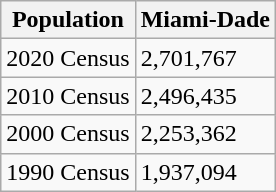<table class="wikitable">
<tr>
<th>Population</th>
<th>Miami-Dade</th>
</tr>
<tr>
<td>2020 Census</td>
<td>2,701,767</td>
</tr>
<tr>
<td>2010 Census</td>
<td>2,496,435</td>
</tr>
<tr>
<td>2000 Census</td>
<td>2,253,362</td>
</tr>
<tr>
<td>1990 Census</td>
<td>1,937,094</td>
</tr>
</table>
